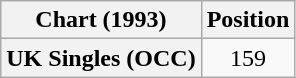<table class="wikitable plainrowheaders" style="text-align:center">
<tr>
<th>Chart (1993)</th>
<th>Position</th>
</tr>
<tr>
<th scope="row">UK Singles (OCC)</th>
<td>159</td>
</tr>
</table>
